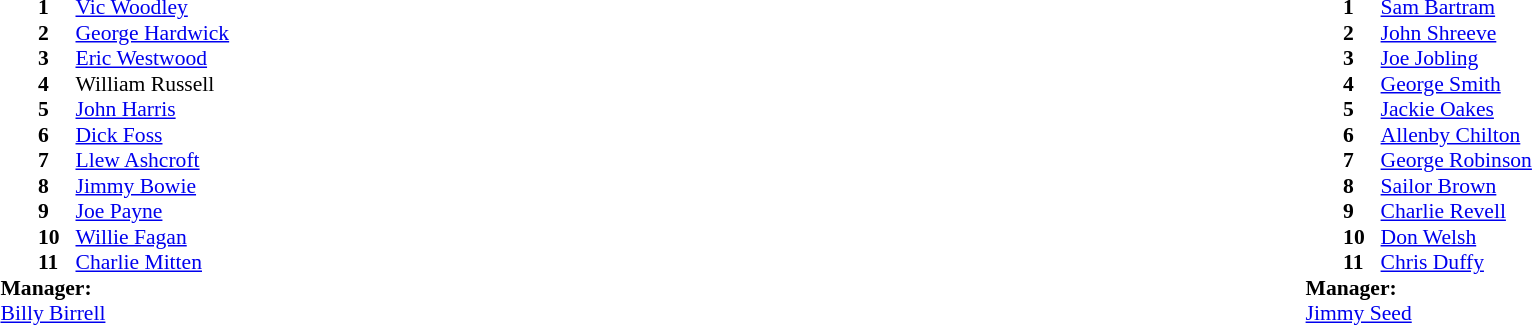<table style="width:100%;">
<tr>
<td style="vertical-align:top; width:50%;"><br><table style="font-size: 90%" cellspacing="0" cellpadding="0">
<tr>
<td colspan="4"></td>
</tr>
<tr>
<th width=25></th>
<th width=25></th>
</tr>
<tr>
<td></td>
<td><strong>1</strong></td>
<td> <a href='#'>Vic Woodley</a></td>
</tr>
<tr>
<td></td>
<td><strong>2</strong></td>
<td> <a href='#'>George Hardwick</a></td>
</tr>
<tr>
<td></td>
<td><strong>3</strong></td>
<td> <a href='#'>Eric Westwood</a></td>
</tr>
<tr>
<td></td>
<td><strong>4</strong></td>
<td> William Russell</td>
</tr>
<tr>
<td></td>
<td><strong>5</strong></td>
<td> <a href='#'>John Harris</a></td>
</tr>
<tr>
<td></td>
<td><strong>6</strong></td>
<td> <a href='#'>Dick Foss</a></td>
</tr>
<tr>
<td></td>
<td><strong>7</strong></td>
<td> <a href='#'>Llew Ashcroft</a></td>
</tr>
<tr>
<td></td>
<td><strong>8</strong></td>
<td> <a href='#'>Jimmy Bowie</a></td>
</tr>
<tr>
<td></td>
<td><strong>9</strong></td>
<td> <a href='#'>Joe Payne</a></td>
</tr>
<tr>
<td></td>
<td><strong>10</strong></td>
<td> <a href='#'>Willie Fagan</a></td>
</tr>
<tr>
<td></td>
<td><strong>11</strong></td>
<td> <a href='#'>Charlie Mitten</a></td>
</tr>
<tr>
<td colspan=3><strong>Manager:</strong></td>
</tr>
<tr>
<td colspan=4> <a href='#'>Billy Birrell</a></td>
</tr>
</table>
</td>
<td></td>
<td style="vertical-align:top; width:50%;"><br><table cellspacing="0" cellpadding="0" style="font-size:90%; margin:auto;">
<tr>
<td colspan="4"></td>
</tr>
<tr>
<th width=25></th>
<th width=25></th>
</tr>
<tr>
<td></td>
<td><strong>1</strong></td>
<td> <a href='#'>Sam Bartram</a></td>
</tr>
<tr>
<td></td>
<td><strong>2</strong></td>
<td> <a href='#'>John Shreeve</a></td>
</tr>
<tr>
<td></td>
<td><strong>3</strong></td>
<td> <a href='#'>Joe Jobling</a></td>
</tr>
<tr>
<td></td>
<td><strong>4</strong></td>
<td> <a href='#'>George Smith</a></td>
</tr>
<tr>
<td></td>
<td><strong>5</strong></td>
<td> <a href='#'>Jackie Oakes</a></td>
</tr>
<tr>
<td></td>
<td><strong>6</strong></td>
<td> <a href='#'>Allenby Chilton</a></td>
</tr>
<tr>
<td></td>
<td><strong>7</strong></td>
<td> <a href='#'>George Robinson</a></td>
</tr>
<tr>
<td></td>
<td><strong>8</strong></td>
<td> <a href='#'>Sailor Brown</a></td>
</tr>
<tr>
<td></td>
<td><strong>9</strong></td>
<td> <a href='#'>Charlie Revell</a></td>
</tr>
<tr>
<td></td>
<td><strong>10</strong></td>
<td> <a href='#'>Don Welsh</a></td>
</tr>
<tr>
<td></td>
<td><strong>11</strong></td>
<td> <a href='#'>Chris Duffy</a></td>
</tr>
<tr>
<td colspan=3><strong>Manager:</strong></td>
</tr>
<tr>
<td colspan=4> <a href='#'>Jimmy Seed</a></td>
</tr>
</table>
</td>
</tr>
</table>
